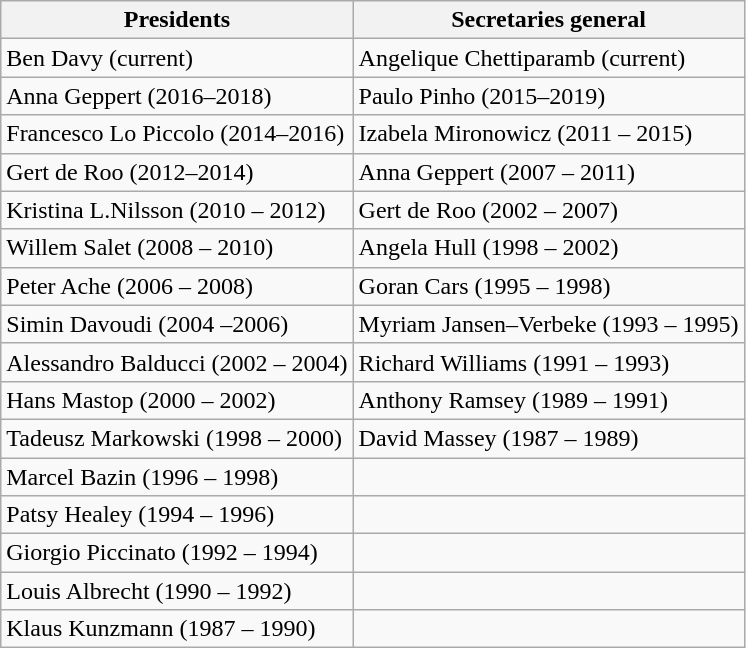<table class="wikitable">
<tr>
<th>Presidents</th>
<th>Secretaries general</th>
</tr>
<tr>
<td>Ben Davy (current)</td>
<td>Angelique Chettiparamb (current)</td>
</tr>
<tr>
<td>Anna Geppert (2016–2018)</td>
<td>Paulo Pinho (2015–2019)</td>
</tr>
<tr>
<td>Francesco Lo Piccolo (2014–2016)</td>
<td>Izabela Mironowicz (2011 – 2015)</td>
</tr>
<tr>
<td>Gert de Roo (2012–2014)</td>
<td>Anna Geppert (2007 – 2011)</td>
</tr>
<tr>
<td>Kristina L.Nilsson (2010 – 2012)</td>
<td>Gert de Roo (2002 – 2007)</td>
</tr>
<tr>
<td>Willem Salet (2008 – 2010)</td>
<td>Angela Hull (1998 – 2002)</td>
</tr>
<tr>
<td>Peter Ache (2006 – 2008)</td>
<td>Goran Cars (1995 – 1998)</td>
</tr>
<tr>
<td>Simin Davoudi (2004 –2006)</td>
<td>Myriam Jansen–Verbeke (1993 – 1995)</td>
</tr>
<tr>
<td>Alessandro Balducci (2002 – 2004)</td>
<td>Richard Williams (1991 – 1993)</td>
</tr>
<tr>
<td>Hans Mastop (2000 – 2002)</td>
<td>Anthony Ramsey (1989 – 1991)</td>
</tr>
<tr>
<td>Tadeusz Markowski (1998 – 2000)</td>
<td>David Massey (1987 – 1989)</td>
</tr>
<tr>
<td>Marcel Bazin (1996 – 1998)</td>
<td></td>
</tr>
<tr>
<td>Patsy Healey (1994 – 1996)</td>
<td></td>
</tr>
<tr>
<td>Giorgio Piccinato (1992 – 1994)</td>
<td></td>
</tr>
<tr>
<td>Louis Albrecht (1990 – 1992)</td>
<td></td>
</tr>
<tr>
<td>Klaus Kunzmann (1987 – 1990)</td>
<td></td>
</tr>
</table>
